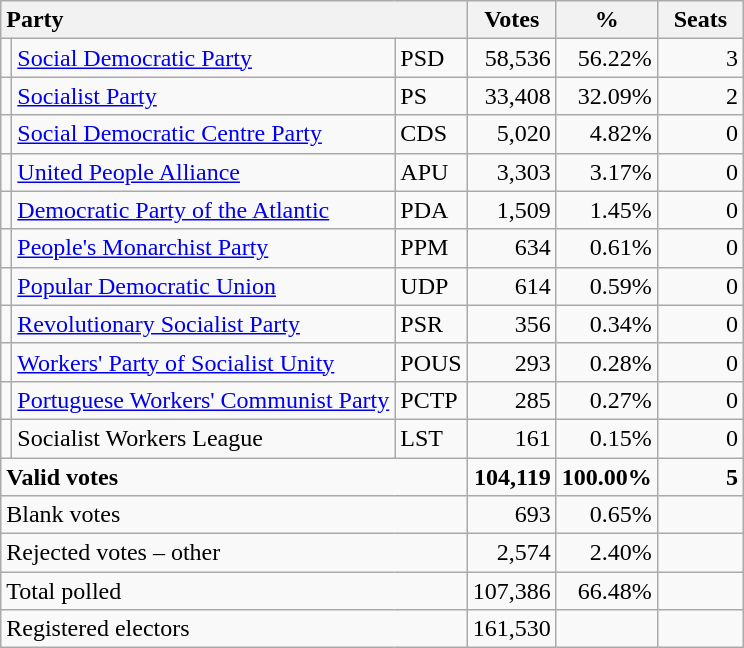<table class="wikitable" border="1" style="text-align:right;">
<tr>
<th style="text-align:left;" colspan=3>Party</th>
<th align=center width="50">Votes</th>
<th align=center width="50">%</th>
<th align=center width="50">Seats</th>
</tr>
<tr>
<td></td>
<td align=left><a href='#'>Social Democratic Party</a></td>
<td align=left>PSD</td>
<td>58,536</td>
<td>56.22%</td>
<td>3</td>
</tr>
<tr>
<td></td>
<td align=left><a href='#'>Socialist Party</a></td>
<td align=left>PS</td>
<td>33,408</td>
<td>32.09%</td>
<td>2</td>
</tr>
<tr>
<td></td>
<td align=left style="white-space: nowrap;"><a href='#'>Social Democratic Centre Party</a></td>
<td align=left>CDS</td>
<td>5,020</td>
<td>4.82%</td>
<td>0</td>
</tr>
<tr>
<td></td>
<td align=left><a href='#'>United People Alliance</a></td>
<td align=left>APU</td>
<td>3,303</td>
<td>3.17%</td>
<td>0</td>
</tr>
<tr>
<td></td>
<td align=left><a href='#'>Democratic Party of the Atlantic</a></td>
<td align=left>PDA</td>
<td>1,509</td>
<td>1.45%</td>
<td>0</td>
</tr>
<tr>
<td></td>
<td align=left><a href='#'>People's Monarchist Party</a></td>
<td align=left>PPM</td>
<td>634</td>
<td>0.61%</td>
<td>0</td>
</tr>
<tr>
<td></td>
<td align=left><a href='#'>Popular Democratic Union</a></td>
<td align=left>UDP</td>
<td>614</td>
<td>0.59%</td>
<td>0</td>
</tr>
<tr>
<td></td>
<td align=left><a href='#'>Revolutionary Socialist Party</a></td>
<td align=left>PSR</td>
<td>356</td>
<td>0.34%</td>
<td>0</td>
</tr>
<tr>
<td></td>
<td align=left><a href='#'>Workers' Party of Socialist Unity</a></td>
<td align=left>POUS</td>
<td>293</td>
<td>0.28%</td>
<td>0</td>
</tr>
<tr>
<td></td>
<td align=left><a href='#'>Portuguese Workers' Communist Party</a></td>
<td align=left>PCTP</td>
<td>285</td>
<td>0.27%</td>
<td>0</td>
</tr>
<tr>
<td></td>
<td align=left>Socialist Workers League</td>
<td align=left>LST</td>
<td>161</td>
<td>0.15%</td>
<td>0</td>
</tr>
<tr style="font-weight:bold">
<td align=left colspan=3>Valid votes</td>
<td>104,119</td>
<td>100.00%</td>
<td>5</td>
</tr>
<tr>
<td align=left colspan=3>Blank votes</td>
<td>693</td>
<td>0.65%</td>
<td></td>
</tr>
<tr>
<td align=left colspan=3>Rejected votes – other</td>
<td>2,574</td>
<td>2.40%</td>
<td></td>
</tr>
<tr>
<td align=left colspan=3>Total polled</td>
<td>107,386</td>
<td>66.48%</td>
<td></td>
</tr>
<tr>
<td align=left colspan=3>Registered electors</td>
<td>161,530</td>
<td></td>
<td></td>
</tr>
</table>
